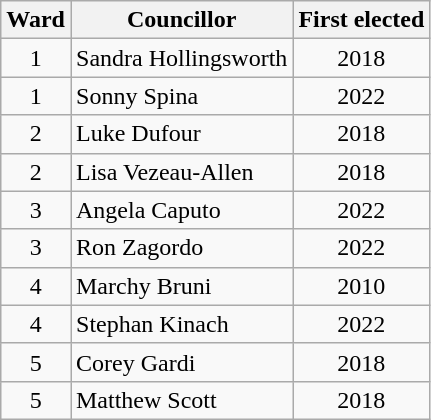<table class="wikitable plainrowheaders">
<tr>
<th align="center">Ward</th>
<th align="right">Councillor</th>
<th align="right">First elected</th>
</tr>
<tr>
<td align="center">1</td>
<td align="left">Sandra Hollingsworth</td>
<td align="center">2018</td>
</tr>
<tr>
<td align="center">1</td>
<td align="left">Sonny Spina</td>
<td align="center">2022</td>
</tr>
<tr>
<td align="center">2</td>
<td align="left">Luke Dufour</td>
<td align="center">2018</td>
</tr>
<tr>
<td align="center">2</td>
<td align="left">Lisa Vezeau-Allen</td>
<td align="center">2018</td>
</tr>
<tr>
<td align="center">3</td>
<td align="left">Angela Caputo</td>
<td align="center">2022</td>
</tr>
<tr>
<td align="center">3</td>
<td align="left">Ron Zagordo</td>
<td align="center">2022</td>
</tr>
<tr>
<td align="center">4</td>
<td align="left">Marchy Bruni</td>
<td align="center">2010</td>
</tr>
<tr>
<td align="center">4</td>
<td align="left">Stephan Kinach</td>
<td align="center">2022</td>
</tr>
<tr>
<td align="center">5</td>
<td align="left">Corey Gardi</td>
<td align="center">2018</td>
</tr>
<tr>
<td align="center">5</td>
<td align="left">Matthew Scott</td>
<td align="center">2018</td>
</tr>
</table>
